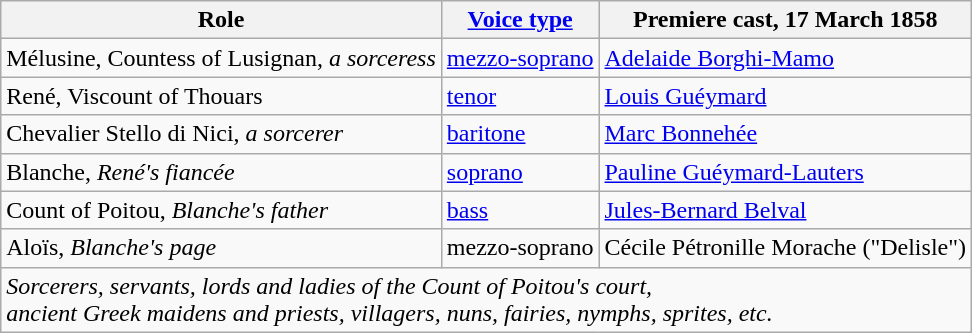<table class="wikitable">
<tr>
<th>Role</th>
<th><a href='#'>Voice type</a></th>
<th>Premiere cast, 17 March 1858</th>
</tr>
<tr>
<td>Mélusine, Countess of Lusignan, <em>a sorceress</em></td>
<td><a href='#'>mezzo-soprano</a></td>
<td><a href='#'>Adelaide Borghi-Mamo</a></td>
</tr>
<tr>
<td>René, Viscount of Thouars</td>
<td><a href='#'>tenor</a></td>
<td><a href='#'>Louis Guéymard</a></td>
</tr>
<tr>
<td>Chevalier Stello di Nici, <em>a sorcerer</em></td>
<td><a href='#'>baritone</a></td>
<td><a href='#'>Marc Bonnehée</a></td>
</tr>
<tr>
<td>Blanche, <em>René's fiancée</em></td>
<td><a href='#'>soprano</a></td>
<td><a href='#'>Pauline Guéymard-Lauters</a></td>
</tr>
<tr>
<td>Count of Poitou, <em>Blanche's father</em></td>
<td><a href='#'>bass</a></td>
<td><a href='#'>Jules-Bernard Belval</a></td>
</tr>
<tr>
<td>Aloïs, <em>Blanche's page </em></td>
<td>mezzo-soprano</td>
<td>Cécile Pétronille Morache ("Delisle")</td>
</tr>
<tr>
<td colspan="3"><em>Sorcerers, servants, lords and ladies of the Count of Poitou's court,<br>ancient Greek maidens and priests, villagers, nuns, fairies, nymphs, sprites, etc.</em></td>
</tr>
</table>
